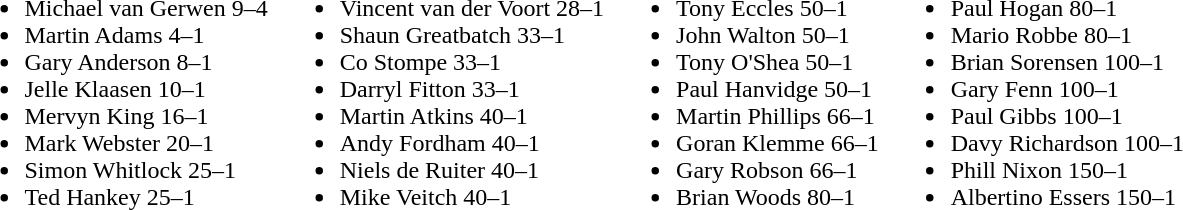<table>
<tr style="vertical-align: top;">
<td><br><ul><li>Michael van Gerwen 9–4</li><li>Martin Adams 4–1</li><li>Gary Anderson 8–1</li><li>Jelle Klaasen 10–1</li><li>Mervyn King 16–1</li><li>Mark Webster 20–1</li><li>Simon Whitlock 25–1</li><li>Ted Hankey 25–1</li></ul></td>
<td></td>
<td><br><ul><li>Vincent van der Voort 28–1</li><li>Shaun Greatbatch 33–1</li><li>Co Stompe 33–1</li><li>Darryl Fitton 33–1</li><li>Martin Atkins 40–1</li><li>Andy Fordham 40–1</li><li>Niels de Ruiter 40–1</li><li>Mike Veitch 40–1</li></ul></td>
<td></td>
<td><br><ul><li>Tony Eccles 50–1</li><li>John Walton 50–1</li><li>Tony O'Shea 50–1</li><li>Paul Hanvidge 50–1</li><li>Martin Phillips 66–1</li><li>Goran Klemme 66–1</li><li>Gary Robson 66–1</li><li>Brian Woods 80–1</li></ul></td>
<td></td>
<td><br><ul><li>Paul Hogan 80–1</li><li>Mario Robbe 80–1</li><li>Brian Sorensen 100–1</li><li>Gary Fenn 100–1</li><li>Paul Gibbs 100–1</li><li>Davy Richardson 100–1</li><li>Phill Nixon 150–1</li><li>Albertino Essers 150–1</li></ul></td>
</tr>
</table>
